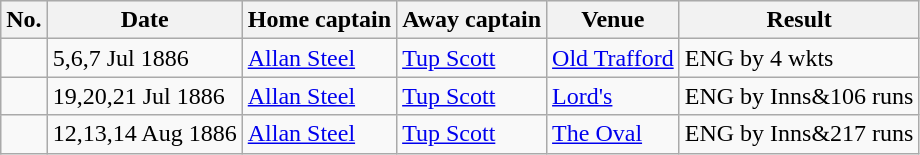<table class="wikitable">
<tr style="background:#efefef;">
<th>No.</th>
<th>Date</th>
<th>Home captain</th>
<th>Away captain</th>
<th>Venue</th>
<th>Result</th>
</tr>
<tr>
<td></td>
<td>5,6,7 Jul 1886</td>
<td><a href='#'>Allan Steel</a></td>
<td><a href='#'>Tup Scott</a></td>
<td><a href='#'>Old Trafford</a></td>
<td>ENG by 4 wkts</td>
</tr>
<tr>
<td></td>
<td>19,20,21 Jul 1886</td>
<td><a href='#'>Allan Steel</a></td>
<td><a href='#'>Tup Scott</a></td>
<td><a href='#'>Lord's</a></td>
<td>ENG by Inns&106 runs</td>
</tr>
<tr>
<td></td>
<td>12,13,14 Aug 1886</td>
<td><a href='#'>Allan Steel</a></td>
<td><a href='#'>Tup Scott</a></td>
<td><a href='#'>The Oval</a></td>
<td>ENG by Inns&217 runs</td>
</tr>
</table>
